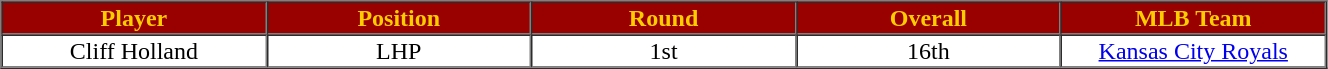<table cellpadding="1" border="1" cellspacing="0" style="width:70%;">
<tr>
<th style="background:#990000; width:20%;color:#FFCC00;">Player</th>
<th style="background:#990000; width:20%;color:#FFCC00;">Position</th>
<th style="background:#990000; width:20%;color:#FFCC00;">Round</th>
<th style="background:#990000; width:20%;color:#FFCC00;">Overall</th>
<th style="background:#990000; width:20%;color:#FFCC00;">MLB Team</th>
</tr>
<tr style="text-align:center;">
<td>Cliff Holland</td>
<td>LHP</td>
<td>1st</td>
<td>16th</td>
<td><a href='#'>Kansas City Royals</a></td>
</tr>
</table>
